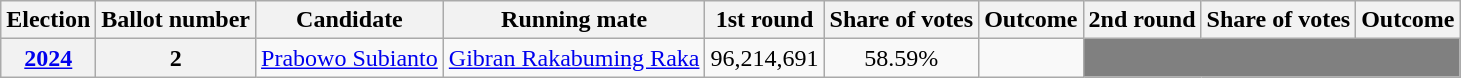<table class="wikitable">
<tr>
<th>Election</th>
<th>Ballot number</th>
<th>Candidate</th>
<th>Running mate</th>
<th>1st round<br></th>
<th>Share of votes</th>
<th>Outcome</th>
<th>2nd round<br></th>
<th>Share of votes</th>
<th>Outcome</th>
</tr>
<tr>
<th><a href='#'>2024</a></th>
<th>2</th>
<td><a href='#'>Prabowo Subianto</a></td>
<td><a href='#'>Gibran Rakabuming Raka</a></td>
<td>96,214,691</td>
<td align=center>58.59%</td>
<td></td>
<td colspan="3" bgcolor="grey"></td>
</tr>
</table>
